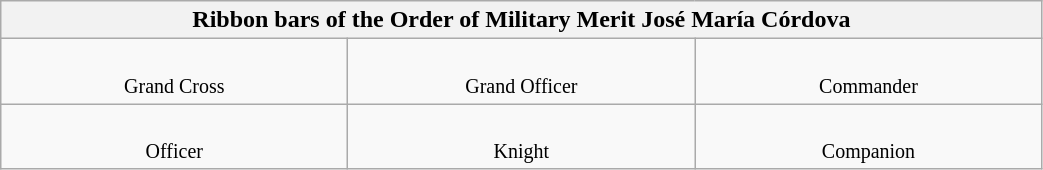<table align=center class=wikitable width=55%>
<tr>
<th colspan=6>Ribbon bars of the Order of Military Merit José María Córdova</th>
</tr>
<tr>
<td width=25% valign=top align=center><br><small>Grand Cross</small></td>
<td width=25% valign=top align=center><br><small>Grand Officer</small></td>
<td width=25% valign=top align=center><br><small>Commander</small></td>
</tr>
<tr>
<td width=25% valign=top align=center><br><small>Officer</small></td>
<td width=25% valign=top align=center><br><small>Knight</small></td>
<td width=25% valign=top align=center><br><small>Companion</small></td>
</tr>
</table>
